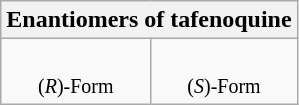<table class="wikitable" style="text-align:center">
<tr class="hintergrundfarbe6">
<th colspan="2">Enantiomers of tafenoquine</th>
</tr>
<tr>
<td><br><small> (<em>R</em>)-Form </small></td>
<td><br><small> (<em>S</em>)-Form </small></td>
</tr>
</table>
